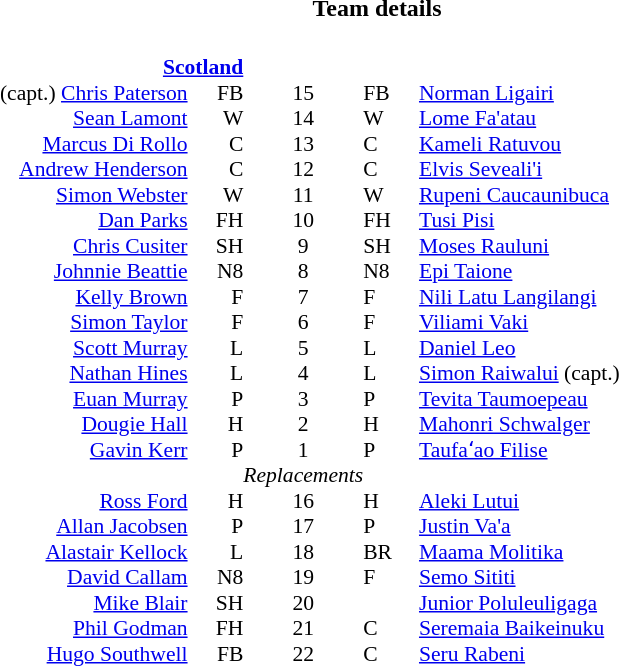<table border="0" width="100%" class="collapsible collapsed">
<tr>
<th>Team details</th>
</tr>
<tr>
<td><br><table width="100%" style="font-size: 90%; " cellspacing="0" cellpadding="0" align=center>
<tr>
<td width=41%; text-align=right></td>
<td width=3%; text-align:right></td>
<td width=4%; text-align:center></td>
<td width=3%; text-align:left></td>
<td width=49%; text-align:left></td>
</tr>
<tr>
<td colspan=2; align=right><strong><a href='#'>Scotland</a></strong></td>
<td></td>
<td colspan=2;></td>
</tr>
<tr>
<td align=right>(capt.) <a href='#'>Chris Paterson</a></td>
<td align=right>FB</td>
<td align=center>15</td>
<td>FB</td>
<td><a href='#'>Norman Ligairi</a></td>
</tr>
<tr>
<td align=right><a href='#'>Sean Lamont</a></td>
<td align=right>W</td>
<td align=center>14</td>
<td>W</td>
<td><a href='#'>Lome Fa'atau</a></td>
</tr>
<tr>
<td align=right><a href='#'>Marcus Di Rollo</a></td>
<td align=right>C</td>
<td align=center>13</td>
<td>C</td>
<td><a href='#'>Kameli Ratuvou</a></td>
</tr>
<tr>
<td align=right><a href='#'>Andrew Henderson</a></td>
<td align=right>C</td>
<td align=center>12</td>
<td>C</td>
<td><a href='#'>Elvis Seveali'i</a></td>
</tr>
<tr>
<td align=right><a href='#'>Simon Webster</a></td>
<td align=right>W</td>
<td align=center>11</td>
<td>W</td>
<td><a href='#'>Rupeni Caucaunibuca</a></td>
</tr>
<tr>
<td align=right><a href='#'>Dan Parks</a></td>
<td align=right>FH</td>
<td align=center>10</td>
<td>FH</td>
<td><a href='#'>Tusi Pisi</a></td>
</tr>
<tr>
<td align=right><a href='#'>Chris Cusiter</a></td>
<td align=right>SH</td>
<td align=center>9</td>
<td>SH</td>
<td><a href='#'>Moses Rauluni</a></td>
</tr>
<tr>
<td align=right><a href='#'>Johnnie Beattie</a></td>
<td align=right>N8</td>
<td align=center>8</td>
<td>N8</td>
<td><a href='#'>Epi Taione</a> </td>
</tr>
<tr>
<td align=right><a href='#'>Kelly Brown</a></td>
<td align=right>F</td>
<td align=center>7</td>
<td>F</td>
<td><a href='#'>Nili Latu Langilangi</a></td>
</tr>
<tr>
<td align=right><a href='#'>Simon Taylor</a></td>
<td align=right>F</td>
<td align=center>6</td>
<td>F</td>
<td><a href='#'>Viliami Vaki</a></td>
</tr>
<tr>
<td align=right><a href='#'>Scott Murray</a></td>
<td align=right>L</td>
<td align=center>5</td>
<td>L</td>
<td><a href='#'>Daniel Leo</a></td>
</tr>
<tr>
<td align=right><a href='#'>Nathan Hines</a></td>
<td align=right>L</td>
<td align=center>4</td>
<td>L</td>
<td><a href='#'>Simon Raiwalui</a> (capt.)</td>
</tr>
<tr>
<td align=right><a href='#'>Euan Murray</a></td>
<td align=right>P</td>
<td align=center>3</td>
<td>P</td>
<td><a href='#'>Tevita Taumoepeau</a></td>
</tr>
<tr>
<td align=right><a href='#'>Dougie Hall</a></td>
<td align=right>H</td>
<td align=center>2</td>
<td>H</td>
<td><a href='#'>Mahonri Schwalger</a></td>
</tr>
<tr>
<td align=right><a href='#'>Gavin Kerr</a></td>
<td align=right>P</td>
<td align=center>1</td>
<td>P</td>
<td><a href='#'>Taufaʻao Filise</a></td>
</tr>
<tr>
<td></td>
<td></td>
<td align=center><em>Replacements</em></td>
<td></td>
<td></td>
</tr>
<tr>
<td align=right> <a href='#'>Ross Ford</a></td>
<td align=right>H</td>
<td align=center>16</td>
<td>H</td>
<td><a href='#'>Aleki Lutui</a> </td>
</tr>
<tr>
<td align=right> <a href='#'>Allan Jacobsen</a></td>
<td align=right>P</td>
<td align=center>17</td>
<td>P</td>
<td><a href='#'>Justin Va'a</a> </td>
</tr>
<tr>
<td align=right> <a href='#'>Alastair Kellock</a></td>
<td align=right>L</td>
<td align=center>18</td>
<td>BR</td>
<td><a href='#'>Maama Molitika</a> </td>
</tr>
<tr>
<td align=right> <a href='#'>David Callam</a></td>
<td align=right>N8</td>
<td align=center>19</td>
<td>F</td>
<td><a href='#'>Semo Sititi</a> </td>
</tr>
<tr>
<td align=right> <a href='#'>Mike Blair</a></td>
<td align=right>SH</td>
<td align=center>20</td>
<td></td>
<td><a href='#'>Junior Poluleuligaga</a></td>
</tr>
<tr>
<td align=right> <a href='#'>Phil Godman</a></td>
<td align=right>FH</td>
<td align=center>21</td>
<td>C</td>
<td><a href='#'>Seremaia Baikeinuku</a> </td>
</tr>
<tr>
<td align=right> <a href='#'>Hugo Southwell</a></td>
<td align=right>FB</td>
<td align=center>22</td>
<td>C</td>
<td><a href='#'>Seru Rabeni</a> </td>
</tr>
</table>
</td>
</tr>
</table>
